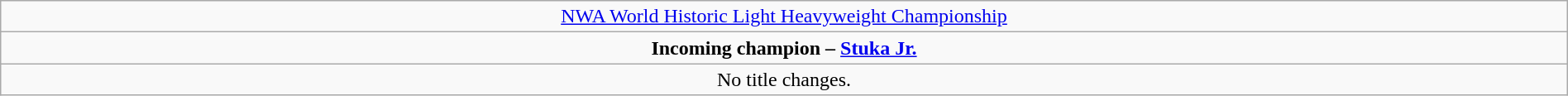<table class="wikitable" style="text-align:center; width:100%;">
<tr>
<td style="text-align: center;"><a href='#'>NWA World Historic Light Heavyweight Championship</a></td>
</tr>
<tr>
<td style="text-align: center;"><strong>Incoming champion – <a href='#'>Stuka Jr.</a></strong></td>
</tr>
<tr>
<td>No title changes.</td>
</tr>
</table>
